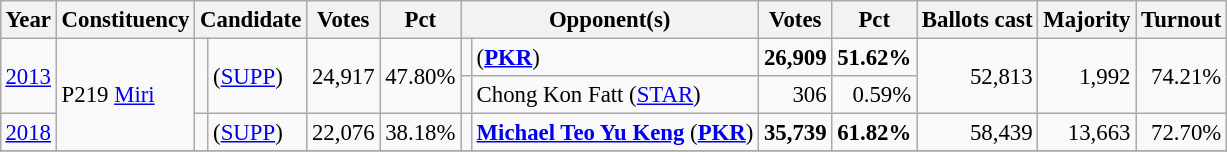<table class="wikitable" style="margin:0.5em ; font-size:95%">
<tr>
<th>Year</th>
<th>Constituency</th>
<th colspan=2>Candidate</th>
<th>Votes</th>
<th>Pct</th>
<th colspan=2>Opponent(s)</th>
<th>Votes</th>
<th>Pct</th>
<th>Ballots cast</th>
<th>Majority</th>
<th>Turnout</th>
</tr>
<tr>
<td rowspan="2"><a href='#'>2013</a></td>
<td rowspan="3">P219 <a href='#'>Miri</a></td>
<td rowspan="2" ></td>
<td rowspan="2"> (<a href='#'>SUPP</a>)</td>
<td rowspan="2" style="text-align:right;">24,917</td>
<td rowspan="2" style="text-align:right;">47.80%</td>
<td></td>
<td> (<a href='#'><strong>PKR</strong></a>)</td>
<td style="text-align:right;"><strong>26,909</strong></td>
<td style="text-align:right;"><strong>51.62%</strong></td>
<td rowspan="2" style="text-align:right;">52,813</td>
<td rowspan="2" style="text-align:right;">1,992</td>
<td rowspan="2" style="text-align:right;">74.21%</td>
</tr>
<tr>
<td></td>
<td>Chong Kon Fatt (<a href='#'>STAR</a>)</td>
<td style="text-align:right;">306</td>
<td style="text-align:right;">0.59%</td>
</tr>
<tr>
<td><a href='#'>2018</a></td>
<td></td>
<td> (<a href='#'>SUPP</a>)</td>
<td style="text-align:right;">22,076</td>
<td style="text-align:right;">38.18%</td>
<td></td>
<td><strong><a href='#'>Michael Teo Yu Keng</a></strong> (<a href='#'><strong>PKR</strong></a>)</td>
<td style="text-align:right;"><strong>35,739</strong></td>
<td style="text-align:right;"><strong>61.82%</strong></td>
<td style="text-align:right;">58,439</td>
<td style="text-align:right;">13,663</td>
<td style="text-align:right;">72.70%</td>
</tr>
<tr>
</tr>
</table>
